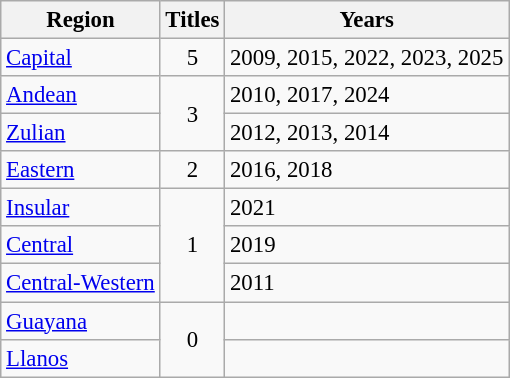<table class="wikitable sortable" style="font-size: 95%;">
<tr>
<th>Region</th>
<th>Titles</th>
<th>Years</th>
</tr>
<tr>
<td><a href='#'>Capital</a></td>
<td style="text-align:center;">5</td>
<td>2009, 2015, 2022, 2023, 2025</td>
</tr>
<tr>
<td><a href='#'>Andean</a></td>
<td rowspan="2" style="text-align:center;">3</td>
<td>2010, 2017, 2024</td>
</tr>
<tr>
<td><a href='#'>Zulian</a></td>
<td>2012, 2013, 2014</td>
</tr>
<tr>
<td><a href='#'>Eastern</a></td>
<td style="text-align:center;">2</td>
<td>2016, 2018</td>
</tr>
<tr>
<td><a href='#'>Insular</a></td>
<td rowspan="3" style="text-align:center;">1</td>
<td>2021</td>
</tr>
<tr>
<td><a href='#'>Central</a></td>
<td>2019</td>
</tr>
<tr>
<td><a href='#'>Central-Western</a></td>
<td>2011</td>
</tr>
<tr>
<td><a href='#'>Guayana</a></td>
<td rowspan="2" style="text-align:center;">0</td>
<td></td>
</tr>
<tr>
<td><a href='#'>Llanos</a></td>
<td></td>
</tr>
</table>
